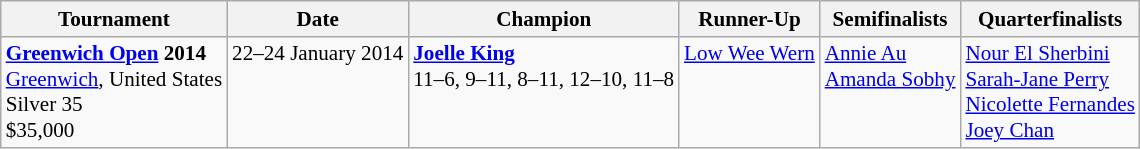<table class="wikitable" style="font-size:88%">
<tr>
<th>Tournament</th>
<th>Date</th>
<th>Champion</th>
<th>Runner-Up</th>
<th>Semifinalists</th>
<th>Quarterfinalists</th>
</tr>
<tr valign=top>
<td><strong><a href='#'>Greenwich Open</a> 2014</strong><br> <a href='#'>Greenwich</a>, United States<br>Silver 35<br>$35,000</td>
<td>22–24 January 2014</td>
<td> <strong><a href='#'>Joelle King</a></strong><br>11–6, 9–11, 8–11, 12–10, 11–8</td>
<td> <a href='#'>Low Wee Wern</a></td>
<td> <a href='#'>Annie Au</a><br> <a href='#'>Amanda Sobhy</a></td>
<td> <a href='#'>Nour El Sherbini</a><br> <a href='#'>Sarah-Jane Perry</a><br> <a href='#'>Nicolette Fernandes</a><br> <a href='#'>Joey Chan</a></td>
</tr>
</table>
